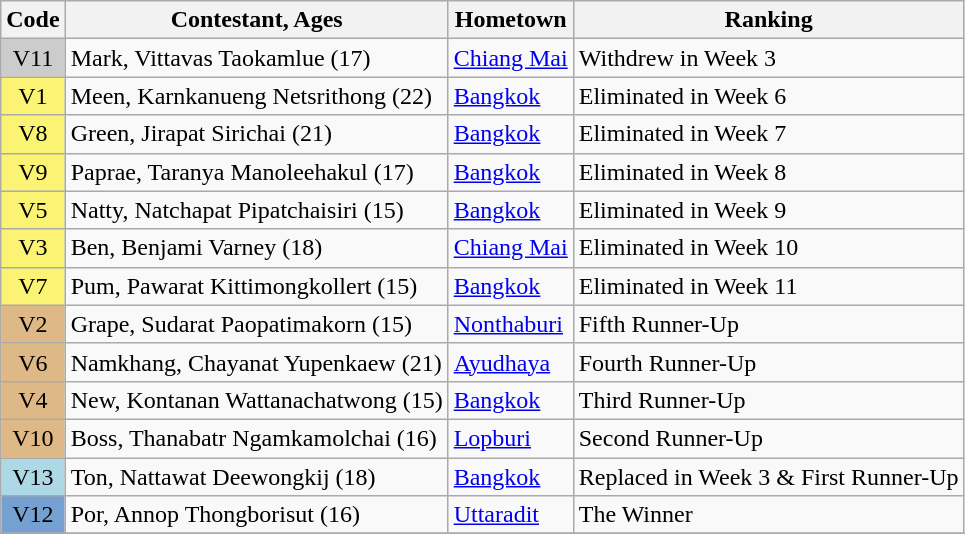<table class="wikitable">
<tr>
<th>Code</th>
<th>Contestant, Ages</th>
<th>Hometown</th>
<th>Ranking</th>
</tr>
<tr>
<td bgcolor="CCCCCC" align="center">V11</td>
<td>Mark, Vittavas Taokamlue (17)</td>
<td><a href='#'>Chiang Mai</a></td>
<td>Withdrew in Week 3</td>
</tr>
<tr>
<td bgcolor="FBF373" align="center">V1</td>
<td>Meen, Karnkanueng Netsrithong (22)</td>
<td><a href='#'>Bangkok</a></td>
<td>Eliminated in Week 6</td>
</tr>
<tr>
<td bgcolor="FBF373" align="center">V8</td>
<td>Green, Jirapat Sirichai (21)</td>
<td><a href='#'>Bangkok</a></td>
<td>Eliminated in Week 7</td>
</tr>
<tr>
<td bgcolor="FBF373" align="center">V9</td>
<td>Paprae, Taranya Manoleehakul (17)</td>
<td><a href='#'>Bangkok</a></td>
<td>Eliminated in Week 8</td>
</tr>
<tr>
<td bgcolor="FBF373" align="center">V5</td>
<td>Natty, Natchapat Pipatchaisiri (15)</td>
<td><a href='#'>Bangkok</a></td>
<td>Eliminated in Week 9</td>
</tr>
<tr>
<td bgcolor="FBF373" align="center">V3</td>
<td>Ben, Benjami Varney (18)</td>
<td><a href='#'>Chiang Mai</a></td>
<td>Eliminated in Week 10</td>
</tr>
<tr>
<td bgcolor="FBF373" align="center">V7</td>
<td>Pum, Pawarat Kittimongkollert (15)</td>
<td><a href='#'>Bangkok</a></td>
<td>Eliminated in Week 11</td>
</tr>
<tr>
<td bgcolor="#DEB887" align="center">V2</td>
<td>Grape, Sudarat Paopatimakorn (15)</td>
<td><a href='#'>Nonthaburi</a></td>
<td>Fifth Runner-Up</td>
</tr>
<tr>
<td bgcolor="#DEB887" align="center">V6</td>
<td>Namkhang, Chayanat Yupenkaew (21)</td>
<td><a href='#'>Ayudhaya</a></td>
<td>Fourth Runner-Up</td>
</tr>
<tr>
<td bgcolor="#DEB887" align="center">V4</td>
<td>New, Kontanan Wattanachatwong (15)</td>
<td><a href='#'>Bangkok</a></td>
<td>Third Runner-Up</td>
</tr>
<tr>
<td bgcolor="#DEB887" align="center">V10</td>
<td>Boss, Thanabatr Ngamkamolchai (16)</td>
<td><a href='#'>Lopburi</a></td>
<td>Second Runner-Up</td>
</tr>
<tr>
<td bgcolor="lightblue" align="center">V13</td>
<td>Ton, Nattawat Deewongkij (18)</td>
<td><a href='#'>Bangkok</a></td>
<td>Replaced in Week 3 & First Runner-Up</td>
</tr>
<tr>
<td bgcolor="#75A1D2" align="center">V12</td>
<td>Por, Annop Thongborisut (16)</td>
<td><a href='#'>Uttaradit</a></td>
<td>The Winner</td>
</tr>
<tr>
</tr>
</table>
